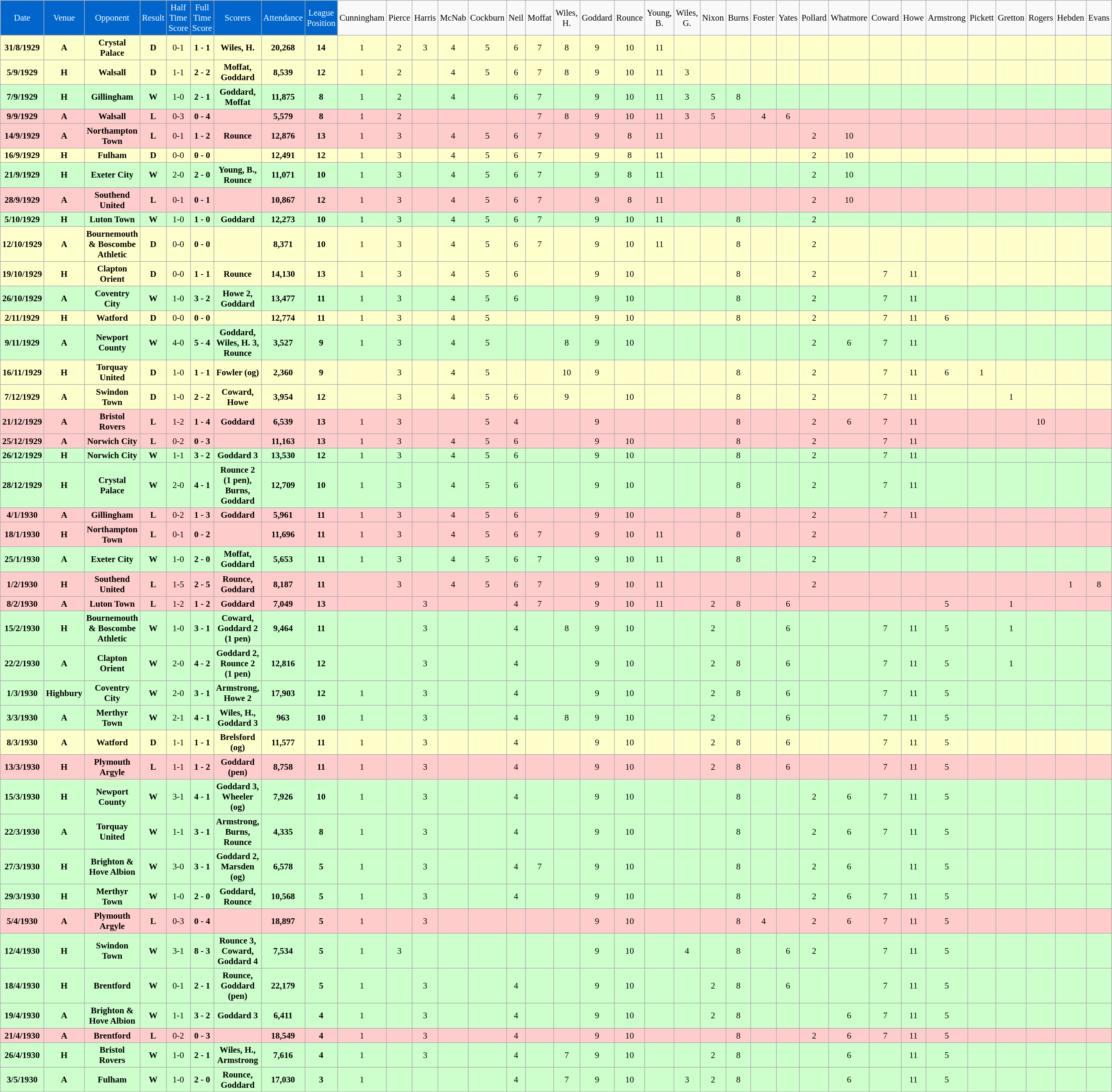<table class="wikitable sortable" style="font-size:95%; text-align:center">
<tr>
<td style="background:#0066CC; color:#FFFFFF; text-align:center;">Date</td>
<td style="background:#0066CC; color:#FFFFFF; text-align:center;">Venue</td>
<td style="background:#0066CC; color:#FFFFFF; text-align:center;">Opponent</td>
<td style="background:#0066CC; color:#FFFFFF; text-align:center;">Result</td>
<td style="background:#0066CC; color:#FFFFFF; text-align:center;">Half Time Score</td>
<td style="background:#0066CC; color:#FFFFFF; text-align:center;">Full Time Score</td>
<td style="background:#0066CC; color:#FFFFFF; text-align:center;">Scorers</td>
<td style="background:#0066CC; color:#FFFFFF; text-align:center;">Attendance</td>
<td style="background:#0066CC; color:#FFFFFF; text-align:center;">League Position</td>
<td>Cunningham</td>
<td>Pierce</td>
<td>Harris</td>
<td>McNab</td>
<td>Cockburn</td>
<td>Neil</td>
<td>Moffat</td>
<td>Wiles, H.</td>
<td>Goddard</td>
<td>Rounce</td>
<td>Young, B.</td>
<td>Wiles, G.</td>
<td>Nixon</td>
<td>Burns</td>
<td>Foster</td>
<td>Yates</td>
<td>Pollard</td>
<td>Whatmore</td>
<td>Coward</td>
<td>Howe</td>
<td>Armstrong</td>
<td>Pickett</td>
<td>Gretton</td>
<td>Rogers</td>
<td>Hebden</td>
<td>Evans</td>
</tr>
<tr bgcolor="#FFFFCC">
<td><strong>31/8/1929</strong></td>
<td><strong>A</strong></td>
<td><strong>Crystal Palace</strong></td>
<td><strong>D</strong></td>
<td>0-1</td>
<td><strong>1 - 1</strong></td>
<td><strong>Wiles, H.</strong></td>
<td><strong>20,268</strong></td>
<td><strong>14</strong></td>
<td>1</td>
<td>2</td>
<td>3</td>
<td>4</td>
<td>5</td>
<td>6</td>
<td>7</td>
<td>8</td>
<td>9</td>
<td>10</td>
<td>11</td>
<td></td>
<td></td>
<td></td>
<td></td>
<td></td>
<td></td>
<td></td>
<td></td>
<td></td>
<td></td>
<td></td>
<td></td>
<td></td>
<td></td>
<td></td>
</tr>
<tr bgcolor="#FFFFCC">
<td><strong>5/9/1929</strong></td>
<td><strong>H</strong></td>
<td><strong>Walsall</strong></td>
<td><strong>D</strong></td>
<td>1-1</td>
<td><strong>2 - 2</strong></td>
<td><strong>Moffat, Goddard</strong></td>
<td><strong>8,539</strong></td>
<td><strong>12</strong></td>
<td>1</td>
<td>2</td>
<td></td>
<td>4</td>
<td>5</td>
<td>6</td>
<td>7</td>
<td>8</td>
<td>9</td>
<td>10</td>
<td>11</td>
<td>3</td>
<td></td>
<td></td>
<td></td>
<td></td>
<td></td>
<td></td>
<td></td>
<td></td>
<td></td>
<td></td>
<td></td>
<td></td>
<td></td>
<td></td>
</tr>
<tr bgcolor="#CCFFCC">
<td><strong>7/9/1929</strong></td>
<td><strong>H</strong></td>
<td><strong>Gillingham</strong></td>
<td><strong>W</strong></td>
<td>1-0</td>
<td><strong>2 - 1</strong></td>
<td><strong>Goddard, Moffat</strong></td>
<td><strong>11,875</strong></td>
<td><strong>8</strong></td>
<td>1</td>
<td>2</td>
<td></td>
<td>4</td>
<td></td>
<td>6</td>
<td>7</td>
<td></td>
<td>9</td>
<td>10</td>
<td>11</td>
<td>3</td>
<td>5</td>
<td>8</td>
<td></td>
<td></td>
<td></td>
<td></td>
<td></td>
<td></td>
<td></td>
<td></td>
<td></td>
<td></td>
<td></td>
<td></td>
</tr>
<tr bgcolor="#FFCCCC">
<td><strong>9/9/1929</strong></td>
<td><strong>A</strong></td>
<td><strong>Walsall</strong></td>
<td><strong>L</strong></td>
<td>0-3</td>
<td><strong>0 - 4</strong></td>
<td></td>
<td><strong>5,579</strong></td>
<td><strong>8</strong></td>
<td>1</td>
<td>2</td>
<td></td>
<td></td>
<td></td>
<td></td>
<td>7</td>
<td>8</td>
<td>9</td>
<td>10</td>
<td>11</td>
<td>3</td>
<td>5</td>
<td></td>
<td>4</td>
<td>6</td>
<td></td>
<td></td>
<td></td>
<td></td>
<td></td>
<td></td>
<td></td>
<td></td>
<td></td>
<td></td>
</tr>
<tr bgcolor="#FFCCCC">
<td><strong>14/9/1929</strong></td>
<td><strong>A</strong></td>
<td><strong>Northampton Town</strong></td>
<td><strong>L</strong></td>
<td>0-1</td>
<td><strong>1 - 2</strong></td>
<td><strong>Rounce</strong></td>
<td><strong>12,876</strong></td>
<td><strong>13</strong></td>
<td>1</td>
<td>3</td>
<td></td>
<td>4</td>
<td>5</td>
<td>6</td>
<td>7</td>
<td></td>
<td>9</td>
<td>8</td>
<td>11</td>
<td></td>
<td></td>
<td></td>
<td></td>
<td></td>
<td>2</td>
<td>10</td>
<td></td>
<td></td>
<td></td>
<td></td>
<td></td>
<td></td>
<td></td>
<td></td>
</tr>
<tr bgcolor="#FFFFCC">
<td><strong>16/9/1929</strong></td>
<td><strong>H</strong></td>
<td><strong>Fulham</strong></td>
<td><strong>D</strong></td>
<td>0-0</td>
<td><strong>0 - 0</strong></td>
<td></td>
<td><strong>12,491</strong></td>
<td><strong>12</strong></td>
<td>1</td>
<td>3</td>
<td></td>
<td>4</td>
<td>5</td>
<td>6</td>
<td>7</td>
<td></td>
<td>9</td>
<td>8</td>
<td>11</td>
<td></td>
<td></td>
<td></td>
<td></td>
<td></td>
<td>2</td>
<td>10</td>
<td></td>
<td></td>
<td></td>
<td></td>
<td></td>
<td></td>
<td></td>
<td></td>
</tr>
<tr bgcolor="#CCFFCC">
<td><strong>21/9/1929</strong></td>
<td><strong>H</strong></td>
<td><strong>Exeter City</strong></td>
<td><strong>W</strong></td>
<td>2-0</td>
<td><strong>2 - 0</strong></td>
<td><strong>Young, B., Rounce</strong></td>
<td><strong>11,071</strong></td>
<td><strong>10</strong></td>
<td>1</td>
<td>3</td>
<td></td>
<td>4</td>
<td>5</td>
<td>6</td>
<td>7</td>
<td></td>
<td>9</td>
<td>8</td>
<td>11</td>
<td></td>
<td></td>
<td></td>
<td></td>
<td></td>
<td>2</td>
<td>10</td>
<td></td>
<td></td>
<td></td>
<td></td>
<td></td>
<td></td>
<td></td>
<td></td>
</tr>
<tr bgcolor="#FFCCCC">
<td><strong>28/9/1929</strong></td>
<td><strong>A</strong></td>
<td><strong>Southend United</strong></td>
<td><strong>L</strong></td>
<td>0-1</td>
<td><strong>0 - 1</strong></td>
<td></td>
<td><strong>10,867</strong></td>
<td><strong>12</strong></td>
<td>1</td>
<td>3</td>
<td></td>
<td>4</td>
<td>5</td>
<td>6</td>
<td>7</td>
<td></td>
<td>9</td>
<td>8</td>
<td>11</td>
<td></td>
<td></td>
<td></td>
<td></td>
<td></td>
<td>2</td>
<td>10</td>
<td></td>
<td></td>
<td></td>
<td></td>
<td></td>
<td></td>
<td></td>
<td></td>
</tr>
<tr bgcolor="#CCFFCC">
<td><strong>5/10/1929</strong></td>
<td><strong>H</strong></td>
<td><strong>Luton Town</strong></td>
<td><strong>W</strong></td>
<td>1-0</td>
<td><strong>1 - 0</strong></td>
<td><strong>Goddard</strong></td>
<td><strong>12,273</strong></td>
<td><strong>10</strong></td>
<td>1</td>
<td>3</td>
<td></td>
<td>4</td>
<td>5</td>
<td>6</td>
<td>7</td>
<td></td>
<td>9</td>
<td>10</td>
<td>11</td>
<td></td>
<td></td>
<td>8</td>
<td></td>
<td></td>
<td>2</td>
<td></td>
<td></td>
<td></td>
<td></td>
<td></td>
<td></td>
<td></td>
<td></td>
<td></td>
</tr>
<tr bgcolor="#FFFFCC">
<td><strong>12/10/1929</strong></td>
<td><strong>A</strong></td>
<td><strong>Bournemouth & Boscombe Athletic</strong></td>
<td><strong>D</strong></td>
<td>0-0</td>
<td><strong>0 - 0</strong></td>
<td></td>
<td><strong>8,371</strong></td>
<td><strong>10</strong></td>
<td>1</td>
<td>3</td>
<td></td>
<td>4</td>
<td>5</td>
<td>6</td>
<td>7</td>
<td></td>
<td>9</td>
<td>10</td>
<td>11</td>
<td></td>
<td></td>
<td>8</td>
<td></td>
<td></td>
<td>2</td>
<td></td>
<td></td>
<td></td>
<td></td>
<td></td>
<td></td>
<td></td>
<td></td>
<td></td>
</tr>
<tr bgcolor="#FFFFCC">
<td><strong>19/10/1929</strong></td>
<td><strong>H</strong></td>
<td><strong>Clapton Orient</strong></td>
<td><strong>D</strong></td>
<td>0-0</td>
<td><strong>1 - 1</strong></td>
<td><strong>Rounce</strong></td>
<td><strong>14,130</strong></td>
<td><strong>13</strong></td>
<td>1</td>
<td>3</td>
<td></td>
<td>4</td>
<td>5</td>
<td>6</td>
<td></td>
<td></td>
<td>9</td>
<td>10</td>
<td></td>
<td></td>
<td></td>
<td>8</td>
<td></td>
<td></td>
<td>2</td>
<td></td>
<td>7</td>
<td>11</td>
<td></td>
<td></td>
<td></td>
<td></td>
<td></td>
<td></td>
</tr>
<tr bgcolor="#CCFFCC">
<td><strong>26/10/1929</strong></td>
<td><strong>A</strong></td>
<td><strong>Coventry City</strong></td>
<td><strong>W</strong></td>
<td>1-0</td>
<td><strong>3 - 2</strong></td>
<td><strong>Howe 2, Goddard</strong></td>
<td><strong>13,477</strong></td>
<td><strong>11</strong></td>
<td>1</td>
<td>3</td>
<td></td>
<td>4</td>
<td>5</td>
<td>6</td>
<td></td>
<td></td>
<td>9</td>
<td>10</td>
<td></td>
<td></td>
<td></td>
<td>8</td>
<td></td>
<td></td>
<td>2</td>
<td></td>
<td>7</td>
<td>11</td>
<td></td>
<td></td>
<td></td>
<td></td>
<td></td>
<td></td>
</tr>
<tr bgcolor="#FFFFCC">
<td><strong>2/11/1929</strong></td>
<td><strong>H</strong></td>
<td><strong>Watford</strong></td>
<td><strong>D</strong></td>
<td>0-0</td>
<td><strong>0 - 0</strong></td>
<td></td>
<td><strong>12,774</strong></td>
<td><strong>11</strong></td>
<td>1</td>
<td>3</td>
<td></td>
<td>4</td>
<td>5</td>
<td></td>
<td></td>
<td></td>
<td>9</td>
<td>10</td>
<td></td>
<td></td>
<td></td>
<td>8</td>
<td></td>
<td></td>
<td>2</td>
<td></td>
<td>7</td>
<td>11</td>
<td>6</td>
<td></td>
<td></td>
<td></td>
<td></td>
<td></td>
</tr>
<tr bgcolor="#CCFFCC">
<td><strong>9/11/1929</strong></td>
<td><strong>A</strong></td>
<td><strong>Newport County</strong></td>
<td><strong>W</strong></td>
<td>4-0</td>
<td><strong>5 - 4</strong></td>
<td><strong>Goddard, Wiles, H. 3, Rounce</strong></td>
<td><strong>3,527</strong></td>
<td><strong>9</strong></td>
<td>1</td>
<td>3</td>
<td></td>
<td>4</td>
<td>5</td>
<td></td>
<td></td>
<td>8</td>
<td>9</td>
<td>10</td>
<td></td>
<td></td>
<td></td>
<td></td>
<td></td>
<td></td>
<td>2</td>
<td>6</td>
<td>7</td>
<td>11</td>
<td></td>
<td></td>
<td></td>
<td></td>
<td></td>
<td></td>
</tr>
<tr bgcolor="#FFFFCC">
<td><strong>16/11/1929</strong></td>
<td><strong>H</strong></td>
<td><strong>Torquay United</strong></td>
<td><strong>D</strong></td>
<td>1-0</td>
<td><strong>1 - 1</strong></td>
<td><strong>Fowler (og)</strong></td>
<td><strong>2,360</strong></td>
<td><strong>9</strong></td>
<td></td>
<td>3</td>
<td></td>
<td>4</td>
<td>5</td>
<td></td>
<td></td>
<td>10</td>
<td>9</td>
<td></td>
<td></td>
<td></td>
<td></td>
<td>8</td>
<td></td>
<td></td>
<td>2</td>
<td></td>
<td>7</td>
<td>11</td>
<td>6</td>
<td>1</td>
<td></td>
<td></td>
<td></td>
<td></td>
</tr>
<tr bgcolor="#FFFFCC">
<td><strong>7/12/1929</strong></td>
<td><strong>A</strong></td>
<td><strong>Swindon Town</strong></td>
<td><strong>D</strong></td>
<td>1-0</td>
<td><strong>2 - 2</strong></td>
<td><strong>Coward, Howe</strong></td>
<td><strong>3,954</strong></td>
<td><strong>12</strong></td>
<td></td>
<td>3</td>
<td></td>
<td>4</td>
<td>5</td>
<td>6</td>
<td></td>
<td>9</td>
<td></td>
<td>10</td>
<td></td>
<td></td>
<td></td>
<td>8</td>
<td></td>
<td></td>
<td>2</td>
<td></td>
<td>7</td>
<td>11</td>
<td></td>
<td></td>
<td>1</td>
<td></td>
<td></td>
<td></td>
</tr>
<tr bgcolor="#FFCCCC">
<td><strong>21/12/1929</strong></td>
<td><strong>A</strong></td>
<td><strong>Bristol Rovers</strong></td>
<td><strong>L</strong></td>
<td>1-2</td>
<td><strong>1 - 4</strong></td>
<td><strong>Goddard</strong></td>
<td><strong>6,539</strong></td>
<td><strong>13</strong></td>
<td>1</td>
<td>3</td>
<td></td>
<td></td>
<td>5</td>
<td>4</td>
<td></td>
<td></td>
<td>9</td>
<td></td>
<td></td>
<td></td>
<td></td>
<td>8</td>
<td></td>
<td></td>
<td>2</td>
<td>6</td>
<td>7</td>
<td>11</td>
<td></td>
<td></td>
<td></td>
<td>10</td>
<td></td>
<td></td>
</tr>
<tr bgcolor="#FFCCCC">
<td><strong>25/12/1929</strong></td>
<td><strong>A</strong></td>
<td><strong>Norwich City</strong></td>
<td><strong>L</strong></td>
<td>0-2</td>
<td><strong>0 - 3</strong></td>
<td></td>
<td><strong>11,163</strong></td>
<td><strong>13</strong></td>
<td>1</td>
<td>3</td>
<td></td>
<td>4</td>
<td>5</td>
<td>6</td>
<td></td>
<td></td>
<td>9</td>
<td>10</td>
<td></td>
<td></td>
<td></td>
<td>8</td>
<td></td>
<td></td>
<td>2</td>
<td></td>
<td>7</td>
<td>11</td>
<td></td>
<td></td>
<td></td>
<td></td>
<td></td>
<td></td>
</tr>
<tr bgcolor="#CCFFCC">
<td><strong>26/12/1929</strong></td>
<td><strong>H</strong></td>
<td><strong>Norwich City</strong></td>
<td><strong>W</strong></td>
<td>1-1</td>
<td><strong>3 - 2</strong></td>
<td><strong>Goddard 3</strong></td>
<td><strong>13,530</strong></td>
<td><strong>12</strong></td>
<td>1</td>
<td>3</td>
<td></td>
<td>4</td>
<td>5</td>
<td>6</td>
<td></td>
<td></td>
<td>9</td>
<td>10</td>
<td></td>
<td></td>
<td></td>
<td>8</td>
<td></td>
<td></td>
<td>2</td>
<td></td>
<td>7</td>
<td>11</td>
<td></td>
<td></td>
<td></td>
<td></td>
<td></td>
<td></td>
</tr>
<tr bgcolor="#CCFFCC">
<td><strong>28/12/1929</strong></td>
<td><strong>H</strong></td>
<td><strong>Crystal Palace</strong></td>
<td><strong>W</strong></td>
<td>2-0</td>
<td><strong>4 - 1</strong></td>
<td><strong>Rounce 2 (1 pen), Burns, Goddard</strong></td>
<td><strong>12,709</strong></td>
<td><strong>10</strong></td>
<td>1</td>
<td>3</td>
<td></td>
<td>4</td>
<td>5</td>
<td>6</td>
<td></td>
<td></td>
<td>9</td>
<td>10</td>
<td></td>
<td></td>
<td></td>
<td>8</td>
<td></td>
<td></td>
<td>2</td>
<td></td>
<td>7</td>
<td>11</td>
<td></td>
<td></td>
<td></td>
<td></td>
<td></td>
<td></td>
</tr>
<tr bgcolor="#FFCCCC">
<td><strong>4/1/1930</strong></td>
<td><strong>A</strong></td>
<td><strong>Gillingham</strong></td>
<td><strong>L</strong></td>
<td>0-2</td>
<td><strong>1 - 3</strong></td>
<td><strong>Goddard</strong></td>
<td><strong>5,961</strong></td>
<td><strong>11</strong></td>
<td>1</td>
<td>3</td>
<td></td>
<td>4</td>
<td>5</td>
<td>6</td>
<td></td>
<td></td>
<td>9</td>
<td>10</td>
<td></td>
<td></td>
<td></td>
<td>8</td>
<td></td>
<td></td>
<td>2</td>
<td></td>
<td>7</td>
<td>11</td>
<td></td>
<td></td>
<td></td>
<td></td>
<td></td>
<td></td>
</tr>
<tr bgcolor="#FFCCCC">
<td><strong>18/1/1930</strong></td>
<td><strong>H</strong></td>
<td><strong>Northampton Town</strong></td>
<td><strong>L</strong></td>
<td>0-1</td>
<td><strong>0 - 2</strong></td>
<td></td>
<td><strong>11,696</strong></td>
<td><strong>11</strong></td>
<td>1</td>
<td>3</td>
<td></td>
<td>4</td>
<td>5</td>
<td>6</td>
<td>7</td>
<td></td>
<td>9</td>
<td>10</td>
<td>11</td>
<td></td>
<td></td>
<td>8</td>
<td></td>
<td></td>
<td>2</td>
<td></td>
<td></td>
<td></td>
<td></td>
<td></td>
<td></td>
<td></td>
<td></td>
<td></td>
</tr>
<tr bgcolor="#CCFFCC">
<td><strong>25/1/1930</strong></td>
<td><strong>A</strong></td>
<td><strong>Exeter City</strong></td>
<td><strong>W</strong></td>
<td>1-0</td>
<td><strong>2 - 0</strong></td>
<td><strong>Moffat, Goddard</strong></td>
<td><strong>5,653</strong></td>
<td><strong>11</strong></td>
<td>1</td>
<td>3</td>
<td></td>
<td>4</td>
<td>5</td>
<td>6</td>
<td>7</td>
<td></td>
<td>9</td>
<td>10</td>
<td>11</td>
<td></td>
<td></td>
<td>8</td>
<td></td>
<td></td>
<td>2</td>
<td></td>
<td></td>
<td></td>
<td></td>
<td></td>
<td></td>
<td></td>
<td></td>
<td></td>
</tr>
<tr bgcolor="#FFCCCC">
<td><strong>1/2/1930</strong></td>
<td><strong>H</strong></td>
<td><strong>Southend United</strong></td>
<td><strong>L</strong></td>
<td>1-5</td>
<td><strong>2 - 5</strong></td>
<td><strong>Rounce, Goddard</strong></td>
<td><strong>8,187</strong></td>
<td><strong>11</strong></td>
<td></td>
<td>3</td>
<td></td>
<td>4</td>
<td>5</td>
<td>6</td>
<td>7</td>
<td></td>
<td>9</td>
<td>10</td>
<td>11</td>
<td></td>
<td></td>
<td></td>
<td></td>
<td></td>
<td>2</td>
<td></td>
<td></td>
<td></td>
<td></td>
<td></td>
<td></td>
<td></td>
<td>1</td>
<td>8</td>
</tr>
<tr bgcolor="#FFCCCC">
<td><strong>8/2/1930</strong></td>
<td><strong>A</strong></td>
<td><strong>Luton Town</strong></td>
<td><strong>L</strong></td>
<td>1-2</td>
<td><strong>1 - 2</strong></td>
<td><strong>Goddard</strong></td>
<td><strong>7,049</strong></td>
<td><strong>13</strong></td>
<td></td>
<td></td>
<td>3</td>
<td></td>
<td></td>
<td>4</td>
<td>7</td>
<td></td>
<td>9</td>
<td>10</td>
<td>11</td>
<td></td>
<td>2</td>
<td>8</td>
<td></td>
<td>6</td>
<td></td>
<td></td>
<td></td>
<td></td>
<td>5</td>
<td></td>
<td>1</td>
<td></td>
<td></td>
<td></td>
</tr>
<tr bgcolor="#CCFFCC">
<td><strong>15/2/1930</strong></td>
<td><strong>H</strong></td>
<td><strong>Bournemouth & Boscombe Athletic</strong></td>
<td><strong>W</strong></td>
<td>1-0</td>
<td><strong>3 - 1</strong></td>
<td><strong>Coward, Goddard 2 (1 pen)</strong></td>
<td><strong>9,464</strong></td>
<td><strong>11</strong></td>
<td></td>
<td></td>
<td>3</td>
<td></td>
<td></td>
<td>4</td>
<td></td>
<td>8</td>
<td>9</td>
<td>10</td>
<td></td>
<td></td>
<td>2</td>
<td></td>
<td></td>
<td>6</td>
<td></td>
<td></td>
<td>7</td>
<td>11</td>
<td>5</td>
<td></td>
<td>1</td>
<td></td>
<td></td>
<td></td>
</tr>
<tr bgcolor="#CCFFCC">
<td><strong>22/2/1930</strong></td>
<td><strong>A</strong></td>
<td><strong>Clapton Orient</strong></td>
<td><strong>W</strong></td>
<td>2-0</td>
<td><strong>4 - 2</strong></td>
<td><strong>Goddard 2, Rounce 2 (1 pen)</strong></td>
<td><strong>12,816</strong></td>
<td><strong>12</strong></td>
<td></td>
<td></td>
<td>3</td>
<td></td>
<td></td>
<td>4</td>
<td></td>
<td></td>
<td>9</td>
<td>10</td>
<td></td>
<td></td>
<td>2</td>
<td>8</td>
<td></td>
<td>6</td>
<td></td>
<td></td>
<td>7</td>
<td>11</td>
<td>5</td>
<td></td>
<td>1</td>
<td></td>
<td></td>
<td></td>
</tr>
<tr bgcolor="#CCFFCC">
<td><strong>1/3/1930</strong></td>
<td><strong>Highbury</strong></td>
<td><strong>Coventry City</strong></td>
<td><strong>W</strong></td>
<td>2-0</td>
<td><strong>3 - 1</strong></td>
<td><strong>Armstrong, Howe 2</strong></td>
<td><strong>17,903</strong></td>
<td><strong>12</strong></td>
<td>1</td>
<td></td>
<td>3</td>
<td></td>
<td></td>
<td>4</td>
<td></td>
<td></td>
<td>9</td>
<td>10</td>
<td></td>
<td></td>
<td>2</td>
<td>8</td>
<td></td>
<td>6</td>
<td></td>
<td></td>
<td>7</td>
<td>11</td>
<td>5</td>
<td></td>
<td></td>
<td></td>
<td></td>
<td></td>
</tr>
<tr bgcolor="#CCFFCC">
<td><strong>3/3/1930</strong></td>
<td><strong>A</strong></td>
<td><strong>Merthyr Town</strong></td>
<td><strong>W</strong></td>
<td>2-1</td>
<td><strong>4 - 1</strong></td>
<td><strong>Wiles, H., Goddard 3</strong></td>
<td><strong>963</strong></td>
<td><strong>10</strong></td>
<td>1</td>
<td></td>
<td>3</td>
<td></td>
<td></td>
<td>4</td>
<td></td>
<td>8</td>
<td>9</td>
<td>10</td>
<td></td>
<td></td>
<td>2</td>
<td></td>
<td></td>
<td>6</td>
<td></td>
<td></td>
<td>7</td>
<td>11</td>
<td>5</td>
<td></td>
<td></td>
<td></td>
<td></td>
<td></td>
</tr>
<tr bgcolor="#FFFFCC">
<td><strong>8/3/1930</strong></td>
<td><strong>A</strong></td>
<td><strong>Watford</strong></td>
<td><strong>D</strong></td>
<td>1-1</td>
<td><strong>1 - 1</strong></td>
<td><strong>Brelsford (og)</strong></td>
<td><strong>11,577</strong></td>
<td><strong>11</strong></td>
<td>1</td>
<td></td>
<td>3</td>
<td></td>
<td></td>
<td>4</td>
<td></td>
<td></td>
<td>9</td>
<td>10</td>
<td></td>
<td></td>
<td>2</td>
<td>8</td>
<td></td>
<td>6</td>
<td></td>
<td></td>
<td>7</td>
<td>11</td>
<td>5</td>
<td></td>
<td></td>
<td></td>
<td></td>
<td></td>
</tr>
<tr bgcolor="#FFCCCC">
<td><strong>13/3/1930</strong></td>
<td><strong>H</strong></td>
<td><strong>Plymouth Argyle</strong></td>
<td><strong>L</strong></td>
<td>1-1</td>
<td><strong>1 - 2</strong></td>
<td><strong>Goddard (pen)</strong></td>
<td><strong>8,758</strong></td>
<td><strong>11</strong></td>
<td>1</td>
<td></td>
<td>3</td>
<td></td>
<td></td>
<td>4</td>
<td></td>
<td></td>
<td>9</td>
<td>10</td>
<td></td>
<td></td>
<td>2</td>
<td>8</td>
<td></td>
<td>6</td>
<td></td>
<td></td>
<td>7</td>
<td>11</td>
<td>5</td>
<td></td>
<td></td>
<td></td>
<td></td>
<td></td>
</tr>
<tr bgcolor="#CCFFCC">
<td><strong>15/3/1930</strong></td>
<td><strong>H</strong></td>
<td><strong>Newport County</strong></td>
<td><strong>W</strong></td>
<td>3-1</td>
<td><strong>4 - 1</strong></td>
<td><strong>Goddard 3, Wheeler (og)</strong></td>
<td><strong>7,926</strong></td>
<td><strong>10</strong></td>
<td>1</td>
<td></td>
<td>3</td>
<td></td>
<td></td>
<td>4</td>
<td></td>
<td></td>
<td>9</td>
<td>10</td>
<td></td>
<td></td>
<td></td>
<td>8</td>
<td></td>
<td></td>
<td>2</td>
<td>6</td>
<td>7</td>
<td>11</td>
<td>5</td>
<td></td>
<td></td>
<td></td>
<td></td>
<td></td>
</tr>
<tr bgcolor="#CCFFCC">
<td><strong>22/3/1930</strong></td>
<td><strong>A</strong></td>
<td><strong>Torquay United</strong></td>
<td><strong>W</strong></td>
<td>1-1</td>
<td><strong>3 - 1</strong></td>
<td><strong>Armstrong, Burns, Rounce</strong></td>
<td><strong>4,335</strong></td>
<td><strong>8</strong></td>
<td>1</td>
<td></td>
<td>3</td>
<td></td>
<td></td>
<td>4</td>
<td></td>
<td></td>
<td>9</td>
<td>10</td>
<td></td>
<td></td>
<td></td>
<td>8</td>
<td></td>
<td></td>
<td>2</td>
<td>6</td>
<td>7</td>
<td>11</td>
<td>5</td>
<td></td>
<td></td>
<td></td>
<td></td>
<td></td>
</tr>
<tr bgcolor="#CCFFCC">
<td><strong>27/3/1930</strong></td>
<td><strong>H</strong></td>
<td><strong>Brighton & Hove Albion</strong></td>
<td><strong>W</strong></td>
<td>3-0</td>
<td><strong>3 - 1</strong></td>
<td><strong>Goddard 2, Marsden (og)</strong></td>
<td><strong>6,578</strong></td>
<td><strong>5</strong></td>
<td>1</td>
<td></td>
<td>3</td>
<td></td>
<td></td>
<td>4</td>
<td>7</td>
<td></td>
<td>9</td>
<td>10</td>
<td></td>
<td></td>
<td></td>
<td>8</td>
<td></td>
<td></td>
<td>2</td>
<td>6</td>
<td></td>
<td>11</td>
<td>5</td>
<td></td>
<td></td>
<td></td>
<td></td>
<td></td>
</tr>
<tr bgcolor="#CCFFCC">
<td><strong>29/3/1930</strong></td>
<td><strong>H</strong></td>
<td><strong>Merthyr Town</strong></td>
<td><strong>W</strong></td>
<td>1-0</td>
<td><strong>2 - 0</strong></td>
<td><strong>Goddard, Rounce</strong></td>
<td><strong>10,568</strong></td>
<td><strong>5</strong></td>
<td>1</td>
<td></td>
<td>3</td>
<td></td>
<td></td>
<td>4</td>
<td></td>
<td></td>
<td>9</td>
<td>10</td>
<td></td>
<td></td>
<td></td>
<td>8</td>
<td></td>
<td></td>
<td>2</td>
<td>6</td>
<td>7</td>
<td>11</td>
<td>5</td>
<td></td>
<td></td>
<td></td>
<td></td>
<td></td>
</tr>
<tr bgcolor="#FFCCCC">
<td><strong>5/4/1930</strong></td>
<td><strong>A</strong></td>
<td><strong>Plymouth Argyle</strong></td>
<td><strong>L</strong></td>
<td>0-3</td>
<td><strong>0 - 4</strong></td>
<td></td>
<td><strong>18,897</strong></td>
<td><strong>5</strong></td>
<td>1</td>
<td></td>
<td>3</td>
<td></td>
<td></td>
<td></td>
<td></td>
<td></td>
<td>9</td>
<td>10</td>
<td></td>
<td></td>
<td></td>
<td>8</td>
<td>4</td>
<td></td>
<td>2</td>
<td>6</td>
<td>7</td>
<td>11</td>
<td>5</td>
<td></td>
<td></td>
<td></td>
<td></td>
<td></td>
</tr>
<tr bgcolor="#CCFFCC">
<td><strong>12/4/1930</strong></td>
<td><strong>H</strong></td>
<td><strong>Swindon Town</strong></td>
<td><strong>W</strong></td>
<td>3-1</td>
<td><strong>8 - 3</strong></td>
<td><strong>Rounce 3, Coward, Goddard 4</strong></td>
<td><strong>7,534</strong></td>
<td><strong>5</strong></td>
<td>1</td>
<td>3</td>
<td></td>
<td></td>
<td></td>
<td></td>
<td></td>
<td></td>
<td>9</td>
<td>10</td>
<td></td>
<td>4</td>
<td></td>
<td>8</td>
<td></td>
<td>6</td>
<td>2</td>
<td></td>
<td>7</td>
<td>11</td>
<td>5</td>
<td></td>
<td></td>
<td></td>
<td></td>
<td></td>
</tr>
<tr bgcolor="#CCFFCC">
<td><strong>18/4/1930</strong></td>
<td><strong>H</strong></td>
<td><strong>Brentford</strong></td>
<td><strong>W</strong></td>
<td>0-1</td>
<td><strong>2 - 1</strong></td>
<td><strong>Rounce, Goddard (pen)</strong></td>
<td><strong>22,179</strong></td>
<td><strong>5</strong></td>
<td>1</td>
<td></td>
<td>3</td>
<td></td>
<td></td>
<td>4</td>
<td></td>
<td></td>
<td>9</td>
<td>10</td>
<td></td>
<td></td>
<td>2</td>
<td>8</td>
<td></td>
<td>6</td>
<td></td>
<td></td>
<td>7</td>
<td>11</td>
<td>5</td>
<td></td>
<td></td>
<td></td>
<td></td>
<td></td>
</tr>
<tr bgcolor="#CCFFCC">
<td><strong>19/4/1930</strong></td>
<td><strong>A</strong></td>
<td><strong>Brighton & Hove Albion</strong></td>
<td><strong>W</strong></td>
<td>1-1</td>
<td><strong>3 - 2</strong></td>
<td><strong>Goddard 3</strong></td>
<td><strong>6,411</strong></td>
<td><strong>4</strong></td>
<td>1</td>
<td></td>
<td>3</td>
<td></td>
<td></td>
<td>4</td>
<td></td>
<td></td>
<td>9</td>
<td>10</td>
<td></td>
<td></td>
<td>2</td>
<td>8</td>
<td></td>
<td></td>
<td></td>
<td>6</td>
<td>7</td>
<td>11</td>
<td>5</td>
<td></td>
<td></td>
<td></td>
<td></td>
<td></td>
</tr>
<tr bgcolor="#FFCCCC">
<td><strong>21/4/1930</strong></td>
<td><strong>A</strong></td>
<td><strong>Brentford</strong></td>
<td><strong>L</strong></td>
<td>0-2</td>
<td><strong>0 - 3</strong></td>
<td></td>
<td><strong>18,549</strong></td>
<td><strong>4</strong></td>
<td>1</td>
<td></td>
<td>3</td>
<td></td>
<td></td>
<td>4</td>
<td></td>
<td></td>
<td>9</td>
<td>10</td>
<td></td>
<td></td>
<td></td>
<td>8</td>
<td></td>
<td></td>
<td>2</td>
<td>6</td>
<td>7</td>
<td>11</td>
<td>5</td>
<td></td>
<td></td>
<td></td>
<td></td>
<td></td>
</tr>
<tr bgcolor="#CCFFCC">
<td><strong>26/4/1930</strong></td>
<td><strong>H</strong></td>
<td><strong>Bristol Rovers</strong></td>
<td><strong>W</strong></td>
<td>1-0</td>
<td><strong>2 - 1</strong></td>
<td><strong>Wiles, H., Armstrong</strong></td>
<td><strong>7,616</strong></td>
<td><strong>4</strong></td>
<td>1</td>
<td></td>
<td>3</td>
<td></td>
<td></td>
<td>4</td>
<td></td>
<td>7</td>
<td>9</td>
<td>10</td>
<td></td>
<td></td>
<td>2</td>
<td>8</td>
<td></td>
<td></td>
<td></td>
<td>6</td>
<td></td>
<td>11</td>
<td>5</td>
<td></td>
<td></td>
<td></td>
<td></td>
<td></td>
</tr>
<tr bgcolor="#CCFFCC">
<td><strong>3/5/1930</strong></td>
<td><strong>A</strong></td>
<td><strong>Fulham</strong></td>
<td><strong>W</strong></td>
<td>1-0</td>
<td><strong>2 - 0</strong></td>
<td><strong>Rounce, Goddard</strong></td>
<td><strong>17,030</strong></td>
<td><strong>3</strong></td>
<td>1</td>
<td></td>
<td></td>
<td></td>
<td></td>
<td>4</td>
<td></td>
<td>7</td>
<td>9</td>
<td>10</td>
<td></td>
<td>3</td>
<td>2</td>
<td>8</td>
<td></td>
<td></td>
<td></td>
<td>6</td>
<td></td>
<td>11</td>
<td>5</td>
<td></td>
<td></td>
<td></td>
<td></td>
<td></td>
</tr>
</table>
